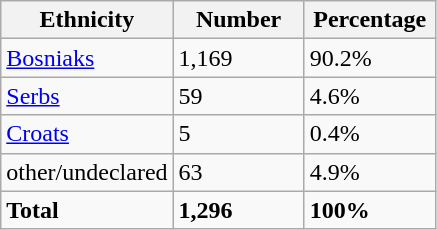<table class="wikitable">
<tr>
<th width="100px">Ethnicity</th>
<th width="80px">Number</th>
<th width="80px">Percentage</th>
</tr>
<tr>
<td><a href='#'>Bosniaks</a></td>
<td>1,169</td>
<td>90.2%</td>
</tr>
<tr>
<td><a href='#'>Serbs</a></td>
<td>59</td>
<td>4.6%</td>
</tr>
<tr>
<td><a href='#'>Croats</a></td>
<td>5</td>
<td>0.4%</td>
</tr>
<tr>
<td>other/undeclared</td>
<td>63</td>
<td>4.9%</td>
</tr>
<tr>
<td><strong>Total</strong></td>
<td><strong>1,296</strong></td>
<td><strong>100%</strong></td>
</tr>
</table>
